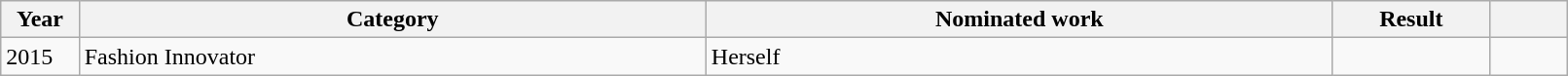<table class="wikitable" style="width:85%;">
<tr>
<th width=5%>Year</th>
<th style="width:40%;">Category</th>
<th style="width:40%;">Nominated work</th>
<th style="width:10%;">Result</th>
<th width=5%></th>
</tr>
<tr>
<td>2015</td>
<td>Fashion Innovator</td>
<td>Herself</td>
<td></td>
<td></td>
</tr>
</table>
